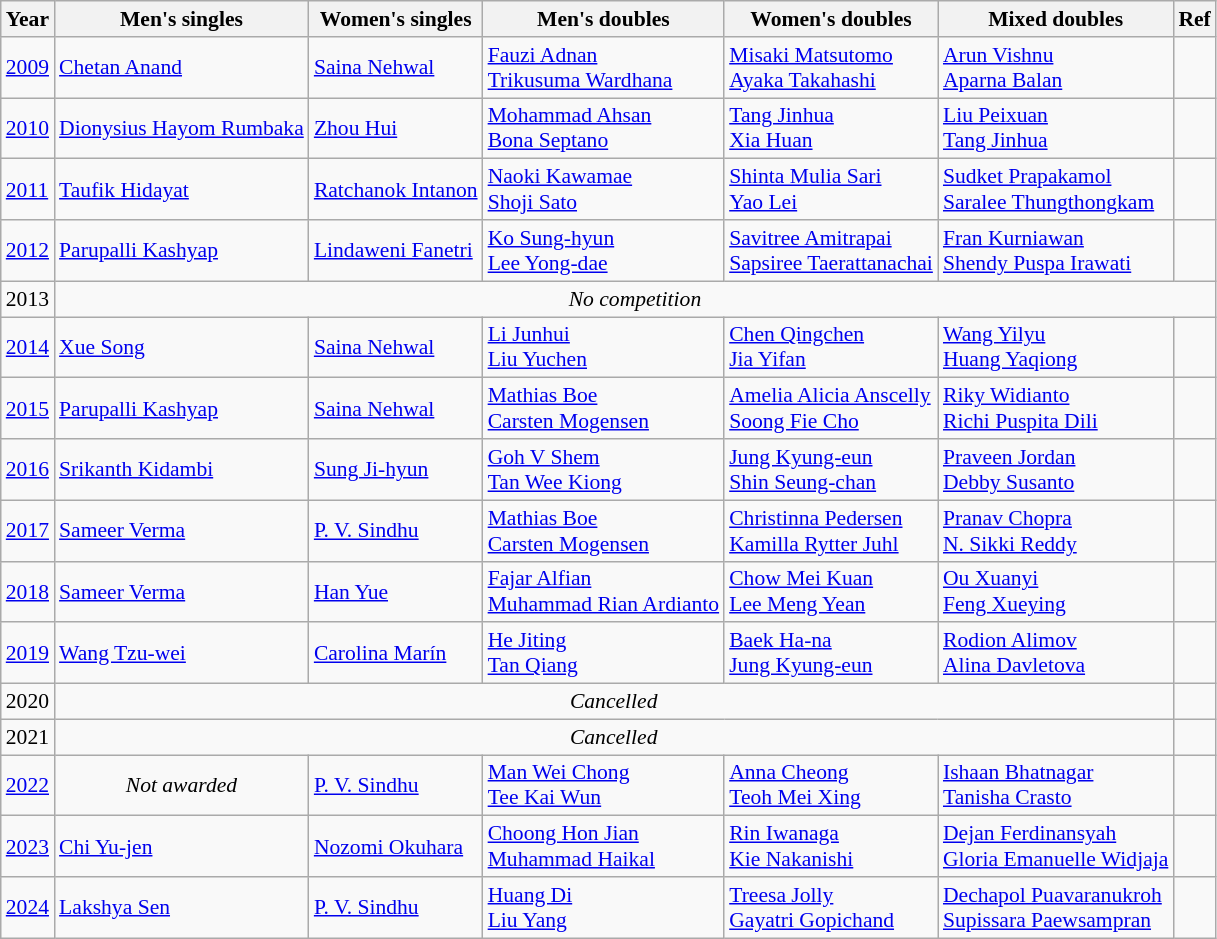<table class=wikitable style="font-size:90%;">
<tr>
<th>Year</th>
<th>Men's singles</th>
<th>Women's singles</th>
<th>Men's doubles</th>
<th>Women's doubles</th>
<th>Mixed doubles</th>
<th>Ref</th>
</tr>
<tr>
<td><a href='#'>2009</a></td>
<td> <a href='#'>Chetan Anand</a></td>
<td> <a href='#'>Saina Nehwal</a></td>
<td> <a href='#'>Fauzi Adnan</a><br> <a href='#'>Trikusuma Wardhana</a></td>
<td> <a href='#'>Misaki Matsutomo</a><br> <a href='#'>Ayaka Takahashi</a></td>
<td> <a href='#'>Arun Vishnu</a><br> <a href='#'>Aparna Balan</a></td>
<td align=center></td>
</tr>
<tr>
<td><a href='#'>2010</a></td>
<td> <a href='#'>Dionysius Hayom Rumbaka</a></td>
<td> <a href='#'>Zhou Hui</a></td>
<td> <a href='#'>Mohammad Ahsan</a><br> <a href='#'>Bona Septano</a></td>
<td> <a href='#'>Tang Jinhua</a><br> <a href='#'>Xia Huan</a></td>
<td> <a href='#'>Liu Peixuan</a><br> <a href='#'>Tang Jinhua</a></td>
<td align=center></td>
</tr>
<tr>
<td><a href='#'>2011</a></td>
<td> <a href='#'>Taufik Hidayat</a></td>
<td> <a href='#'>Ratchanok Intanon</a></td>
<td> <a href='#'>Naoki Kawamae</a><br> <a href='#'>Shoji Sato</a></td>
<td> <a href='#'>Shinta Mulia Sari</a><br> <a href='#'>Yao Lei</a></td>
<td> <a href='#'>Sudket Prapakamol</a><br> <a href='#'>Saralee Thungthongkam</a></td>
<td align=center></td>
</tr>
<tr>
<td><a href='#'>2012</a></td>
<td> <a href='#'>Parupalli Kashyap</a></td>
<td> <a href='#'>Lindaweni Fanetri</a></td>
<td> <a href='#'>Ko Sung-hyun</a><br> <a href='#'>Lee Yong-dae</a></td>
<td> <a href='#'>Savitree Amitrapai</a><br> <a href='#'>Sapsiree Taerattanachai</a></td>
<td> <a href='#'>Fran Kurniawan</a><br> <a href='#'>Shendy Puspa Irawati</a></td>
<td align=center></td>
</tr>
<tr>
<td>2013</td>
<td colspan=6 align="center"><em>No competition</em></td>
</tr>
<tr>
<td><a href='#'>2014</a></td>
<td> <a href='#'>Xue Song</a></td>
<td> <a href='#'>Saina Nehwal</a></td>
<td> <a href='#'>Li Junhui</a><br> <a href='#'>Liu Yuchen</a></td>
<td> <a href='#'>Chen Qingchen</a><br> <a href='#'>Jia Yifan</a></td>
<td> <a href='#'>Wang Yilyu</a><br> <a href='#'>Huang Yaqiong</a></td>
<td align=center></td>
</tr>
<tr>
<td><a href='#'>2015</a></td>
<td> <a href='#'>Parupalli Kashyap</a></td>
<td> <a href='#'>Saina Nehwal</a></td>
<td> <a href='#'>Mathias Boe</a><br> <a href='#'>Carsten Mogensen</a></td>
<td> <a href='#'>Amelia Alicia Anscelly</a><br> <a href='#'>Soong Fie Cho</a></td>
<td> <a href='#'>Riky Widianto</a><br> <a href='#'>Richi Puspita Dili</a></td>
<td align=center></td>
</tr>
<tr>
<td><a href='#'>2016</a></td>
<td> <a href='#'>Srikanth Kidambi</a></td>
<td> <a href='#'>Sung Ji-hyun</a></td>
<td> <a href='#'>Goh V Shem</a><br> <a href='#'>Tan Wee Kiong</a></td>
<td> <a href='#'>Jung Kyung-eun</a><br> <a href='#'>Shin Seung-chan</a></td>
<td> <a href='#'>Praveen Jordan</a><br> <a href='#'>Debby Susanto</a></td>
<td align=center></td>
</tr>
<tr>
<td><a href='#'>2017</a></td>
<td> <a href='#'>Sameer Verma</a></td>
<td> <a href='#'>P. V. Sindhu</a></td>
<td> <a href='#'>Mathias Boe</a><br> <a href='#'>Carsten Mogensen</a></td>
<td> <a href='#'>Christinna Pedersen</a><br> <a href='#'>Kamilla Rytter Juhl</a></td>
<td> <a href='#'>Pranav Chopra</a> <br> <a href='#'>N. Sikki Reddy</a></td>
<td align=center></td>
</tr>
<tr>
<td><a href='#'>2018</a></td>
<td> <a href='#'>Sameer Verma</a></td>
<td> <a href='#'>Han Yue</a></td>
<td> <a href='#'>Fajar Alfian</a><br> <a href='#'>Muhammad Rian Ardianto</a></td>
<td> <a href='#'>Chow Mei Kuan</a><br> <a href='#'>Lee Meng Yean</a></td>
<td> <a href='#'>Ou Xuanyi</a><br> <a href='#'>Feng Xueying</a></td>
<td align=center></td>
</tr>
<tr>
<td><a href='#'>2019</a></td>
<td> <a href='#'>Wang Tzu-wei</a></td>
<td> <a href='#'>Carolina Marín</a></td>
<td> <a href='#'>He Jiting</a><br> <a href='#'>Tan Qiang</a></td>
<td> <a href='#'>Baek Ha-na</a><br> <a href='#'>Jung Kyung-eun</a></td>
<td> <a href='#'>Rodion Alimov</a><br> <a href='#'>Alina Davletova</a></td>
<td align=center></td>
</tr>
<tr>
<td>2020</td>
<td colspan="5" align="center"><em>Cancelled</em></td>
<td align=center></td>
</tr>
<tr>
<td>2021</td>
<td colspan="5" align="center"><em>Cancelled</em></td>
<td align=center></td>
</tr>
<tr>
<td><a href='#'>2022</a></td>
<td align="center"><em>Not awarded</em></td>
<td> <a href='#'>P. V. Sindhu</a></td>
<td> <a href='#'>Man Wei Chong</a><br> <a href='#'>Tee Kai Wun</a></td>
<td> <a href='#'>Anna Cheong</a><br> <a href='#'>Teoh Mei Xing</a></td>
<td> <a href='#'>Ishaan Bhatnagar</a><br> <a href='#'>Tanisha Crasto</a></td>
<td align=center></td>
</tr>
<tr>
<td><a href='#'>2023</a></td>
<td> <a href='#'>Chi Yu-jen</a></td>
<td> <a href='#'>Nozomi Okuhara</a></td>
<td> <a href='#'>Choong Hon Jian</a> <br> <a href='#'>Muhammad Haikal</a></td>
<td> <a href='#'>Rin Iwanaga</a> <br> <a href='#'>Kie Nakanishi</a></td>
<td> <a href='#'>Dejan Ferdinansyah</a><br> <a href='#'>Gloria Emanuelle Widjaja</a></td>
<td align=center></td>
</tr>
<tr>
<td><a href='#'>2024</a></td>
<td> <a href='#'>Lakshya Sen</a></td>
<td> <a href='#'>P. V. Sindhu</a></td>
<td> <a href='#'>Huang Di</a><br> <a href='#'>Liu Yang</a></td>
<td> <a href='#'>Treesa Jolly</a><br> <a href='#'>Gayatri Gopichand</a></td>
<td> <a href='#'>Dechapol Puavaranukroh</a><br> <a href='#'>Supissara Paewsampran</a></td>
<td align=center></td>
</tr>
</table>
